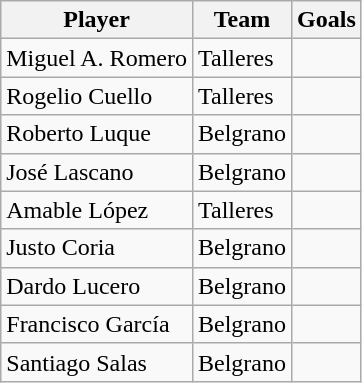<table class="wikitable sortable">
<tr>
<th>Player</th>
<th>Team</th>
<th>Goals</th>
</tr>
<tr>
<td> Miguel A. Romero</td>
<td>Talleres</td>
<td></td>
</tr>
<tr>
<td> Rogelio Cuello</td>
<td>Talleres</td>
<td></td>
</tr>
<tr>
<td> Roberto Luque</td>
<td>Belgrano</td>
<td></td>
</tr>
<tr>
<td> José Lascano</td>
<td>Belgrano</td>
<td></td>
</tr>
<tr>
<td> Amable López</td>
<td>Talleres</td>
<td></td>
</tr>
<tr>
<td> Justo Coria</td>
<td>Belgrano</td>
<td></td>
</tr>
<tr>
<td> Dardo Lucero</td>
<td>Belgrano</td>
<td></td>
</tr>
<tr>
<td> Francisco García</td>
<td>Belgrano</td>
<td></td>
</tr>
<tr>
<td> Santiago Salas</td>
<td>Belgrano</td>
<td></td>
</tr>
</table>
